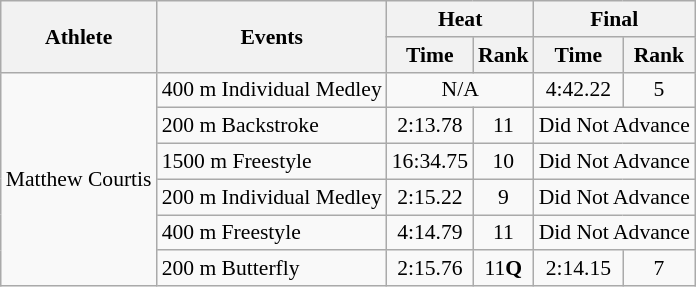<table class=wikitable style="font-size:90%">
<tr>
<th rowspan="2">Athlete</th>
<th rowspan="2">Events</th>
<th colspan="2">Heat</th>
<th colspan="2">Final</th>
</tr>
<tr>
<th>Time</th>
<th>Rank</th>
<th>Time</th>
<th>Rank</th>
</tr>
<tr>
<td rowspan="6">Matthew Courtis</td>
<td>400 m Individual Medley</td>
<td align=center colspan=2>N/A</td>
<td align=center>4:42.22</td>
<td align=center>5</td>
</tr>
<tr>
<td>200 m Backstroke</td>
<td align=center>2:13.78</td>
<td align=center>11</td>
<td align=center colspan=2>Did Not Advance</td>
</tr>
<tr>
<td>1500 m Freestyle</td>
<td align=center>16:34.75</td>
<td align=center>10</td>
<td align=center colspan=2>Did Not Advance</td>
</tr>
<tr>
<td>200 m Individual Medley</td>
<td align=center>2:15.22</td>
<td align=center>9</td>
<td align=center colspan=2>Did Not Advance</td>
</tr>
<tr>
<td>400 m Freestyle</td>
<td align=center>4:14.79</td>
<td align=center>11</td>
<td align=center colspan=2>Did Not Advance</td>
</tr>
<tr>
<td>200 m Butterfly</td>
<td align=center>2:15.76</td>
<td align=center>11<strong>Q</strong></td>
<td align=center>2:14.15</td>
<td align=center>7</td>
</tr>
</table>
